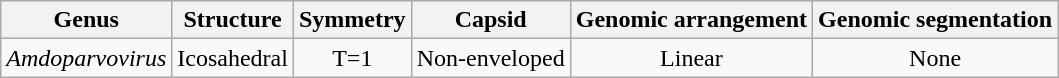<table class="wikitable sortable" style="text-align:center">
<tr>
<th>Genus</th>
<th>Structure</th>
<th>Symmetry</th>
<th>Capsid</th>
<th>Genomic arrangement</th>
<th>Genomic segmentation</th>
</tr>
<tr>
<td><em>Amdoparvovirus</em></td>
<td>Icosahedral</td>
<td>T=1</td>
<td>Non-enveloped</td>
<td>Linear</td>
<td>None</td>
</tr>
</table>
